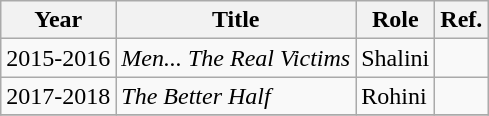<table class="wikitable sortable">
<tr>
<th>Year</th>
<th>Title</th>
<th>Role</th>
<th class="unsortable">Ref.</th>
</tr>
<tr>
<td>2015-2016</td>
<td><em>Men... The Real Victims</em></td>
<td>Shalini</td>
<td></td>
</tr>
<tr>
<td>2017-2018</td>
<td><em>The Better Half</em></td>
<td>Rohini</td>
<td></td>
</tr>
<tr>
</tr>
</table>
